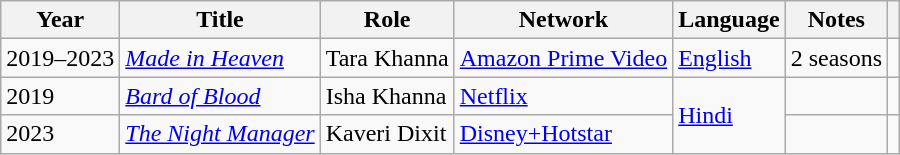<table class="wikitable sortable">
<tr>
<th scope="col">Year</th>
<th scope="col">Title</th>
<th scope="col">Role</th>
<th scope="col">Network</th>
<th scope="col">Language</th>
<th scope="col" class="unsortable">Notes</th>
<th scope="col" class="unsortable"></th>
</tr>
<tr>
<td>2019–2023</td>
<td><em><a href='#'>Made in Heaven</a></em></td>
<td>Tara Khanna</td>
<td><a href='#'>Amazon Prime Video</a></td>
<td><a href='#'>English</a></td>
<td>2 seasons</td>
<td style="text-align: center;"></td>
</tr>
<tr>
<td>2019</td>
<td><em><a href='#'>Bard of Blood</a></em></td>
<td>Isha Khanna</td>
<td><a href='#'>Netflix</a></td>
<td rowspan="2"><a href='#'>Hindi</a></td>
<td></td>
<td style="text-align: center;"></td>
</tr>
<tr>
<td>2023</td>
<td><em><a href='#'>The Night Manager</a></em></td>
<td>Kaveri Dixit</td>
<td><a href='#'>Disney+Hotstar</a></td>
<td></td>
<td style="text-align: center;"></td>
</tr>
</table>
